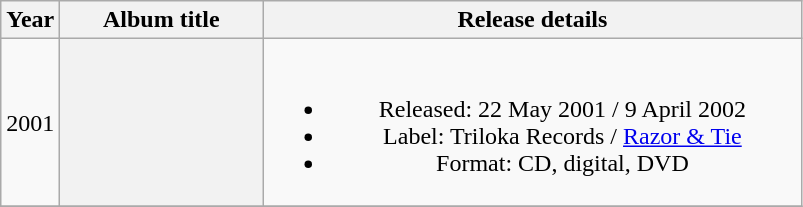<table class="wikitable plainrowheaders" style="text-align:center;">
<tr>
<th>Year</th>
<th scope="col" rowspan="1" style="width:8em;">Album title</th>
<th scope="col" rowspan="1" style="width:22em;">Release details</th>
</tr>
<tr>
<td>2001</td>
<th></th>
<td><br><ul><li>Released: 22 May 2001 / 9 April 2002</li><li>Label: Triloka Records / <a href='#'>Razor & Tie</a></li><li>Format: CD, digital, DVD</li></ul></td>
</tr>
<tr>
</tr>
</table>
